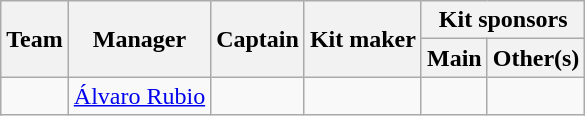<table class="wikitable sortable">
<tr>
<th rowspan="2">Team</th>
<th rowspan="2">Manager</th>
<th rowspan="2">Captain</th>
<th rowspan="2">Kit maker</th>
<th colspan="2">Kit sponsors</th>
</tr>
<tr>
<th>Main</th>
<th>Other(s)</th>
</tr>
<tr>
<td></td>
<td {{nobreak> <a href='#'>Álvaro Rubio</a></td>
<td></td>
<td></td>
<td></td>
<td></td>
</tr>
</table>
